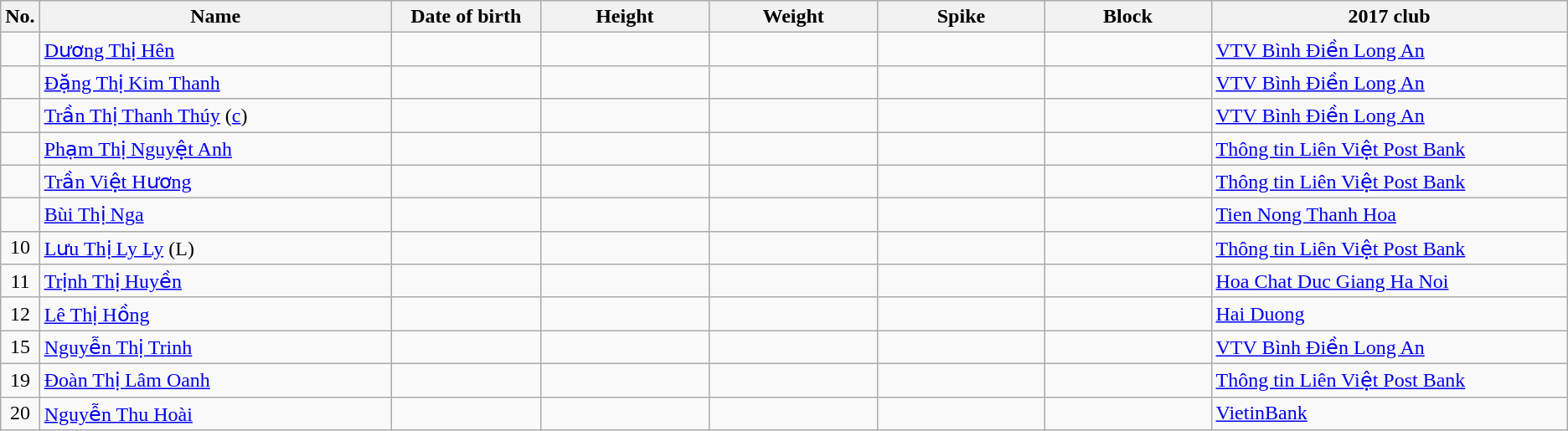<table class="wikitable sortable" style="text-align:center;">
<tr>
<th>No.</th>
<th style="width:20em">Name</th>
<th style="width:8em">Date of birth</th>
<th style="width:9em">Height</th>
<th style="width:9em">Weight</th>
<th style="width:9em">Spike</th>
<th style="width:9em">Block</th>
<th style="width:20em">2017 club</th>
</tr>
<tr>
<td></td>
<td align=left><a href='#'>Dương Thị Hên</a></td>
<td align=right></td>
<td></td>
<td></td>
<td></td>
<td></td>
<td align=left> <a href='#'>VTV Bình Điền Long An</a></td>
</tr>
<tr>
<td></td>
<td align=left><a href='#'>Đặng Thị Kim Thanh</a></td>
<td align=right></td>
<td></td>
<td></td>
<td></td>
<td></td>
<td align=left> <a href='#'>VTV Bình Điền Long An</a></td>
</tr>
<tr>
<td></td>
<td align=left><a href='#'>Trần Thị Thanh Thúy</a> (<a href='#'>c</a>)</td>
<td align=right></td>
<td></td>
<td></td>
<td></td>
<td></td>
<td align=left> <a href='#'>VTV Bình Điền Long An</a></td>
</tr>
<tr>
<td></td>
<td align=left><a href='#'>Phạm Thị Nguyệt Anh</a></td>
<td align=right></td>
<td></td>
<td></td>
<td></td>
<td></td>
<td align=left> <a href='#'>Thông tin Liên Việt Post Bank</a></td>
</tr>
<tr>
<td></td>
<td align=left><a href='#'>Trần Việt Hương</a></td>
<td align=right></td>
<td></td>
<td></td>
<td></td>
<td></td>
<td align=left> <a href='#'>Thông tin Liên Việt Post Bank</a></td>
</tr>
<tr>
<td></td>
<td align=left><a href='#'>Bùi Thị Nga</a></td>
<td align=right></td>
<td></td>
<td></td>
<td></td>
<td></td>
<td align=left> <a href='#'>Tien Nong Thanh Hoa</a></td>
</tr>
<tr>
<td>10</td>
<td align=left><a href='#'>Lưu Thị Ly Ly</a> (L)</td>
<td align=right></td>
<td></td>
<td></td>
<td></td>
<td></td>
<td align=left> <a href='#'>Thông tin Liên Việt Post Bank</a></td>
</tr>
<tr>
<td>11</td>
<td align=left><a href='#'>Trịnh Thị Huyền</a></td>
<td align=right></td>
<td></td>
<td></td>
<td></td>
<td></td>
<td align=left> <a href='#'>Hoa Chat Duc Giang Ha Noi</a></td>
</tr>
<tr>
<td>12</td>
<td align=left><a href='#'>Lê Thị Hồng</a></td>
<td align=right></td>
<td></td>
<td></td>
<td></td>
<td></td>
<td align=left> <a href='#'>Hai Duong</a></td>
</tr>
<tr>
<td>15</td>
<td align=left><a href='#'>Nguyễn Thị Trinh</a></td>
<td align=right></td>
<td></td>
<td></td>
<td></td>
<td></td>
<td align=left> <a href='#'>VTV Bình Điền Long An</a></td>
</tr>
<tr>
<td>19</td>
<td align=left><a href='#'>Đoàn Thị Lâm Oanh</a></td>
<td align=right></td>
<td></td>
<td></td>
<td></td>
<td></td>
<td align=left> <a href='#'>Thông tin Liên Việt Post Bank</a></td>
</tr>
<tr>
<td>20</td>
<td align=left><a href='#'>Nguyễn Thu Hoài</a></td>
<td align=right></td>
<td></td>
<td></td>
<td></td>
<td></td>
<td align=left> <a href='#'>VietinBank</a></td>
</tr>
</table>
